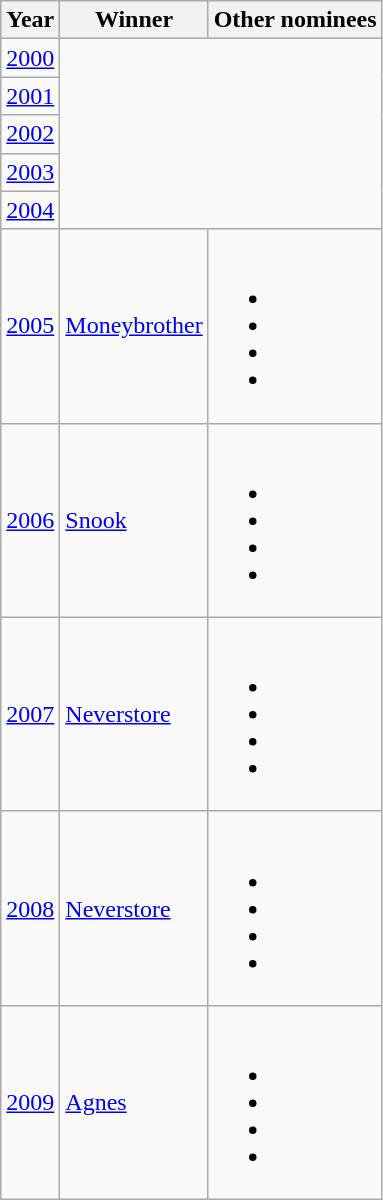<table class="wikitable">
<tr>
<th>Year</th>
<th>Winner</th>
<th>Other nominees</th>
</tr>
<tr>
<td><a href='#'>2000</a></td>
<td rowspan=5 colspan=2></td>
</tr>
<tr>
<td><a href='#'>2001</a></td>
</tr>
<tr>
<td><a href='#'>2002</a></td>
</tr>
<tr>
<td><a href='#'>2003</a></td>
</tr>
<tr>
<td><a href='#'>2004</a></td>
</tr>
<tr>
<td><a href='#'>2005</a></td>
<td><a href='#'>Moneybrother</a></td>
<td><br><ul><li></li><li></li><li></li><li></li></ul></td>
</tr>
<tr>
<td><a href='#'>2006</a></td>
<td><a href='#'>Snook</a></td>
<td><br><ul><li></li><li></li><li></li><li></li></ul></td>
</tr>
<tr>
<td><a href='#'>2007</a></td>
<td><a href='#'>Neverstore</a></td>
<td><br><ul><li></li><li></li><li></li><li></li></ul></td>
</tr>
<tr>
<td><a href='#'>2008</a></td>
<td><a href='#'>Neverstore</a></td>
<td><br><ul><li></li><li></li><li></li><li></li></ul></td>
</tr>
<tr>
<td><a href='#'>2009</a></td>
<td><a href='#'>Agnes</a></td>
<td><br><ul><li></li><li></li><li></li><li></li></ul></td>
</tr>
</table>
